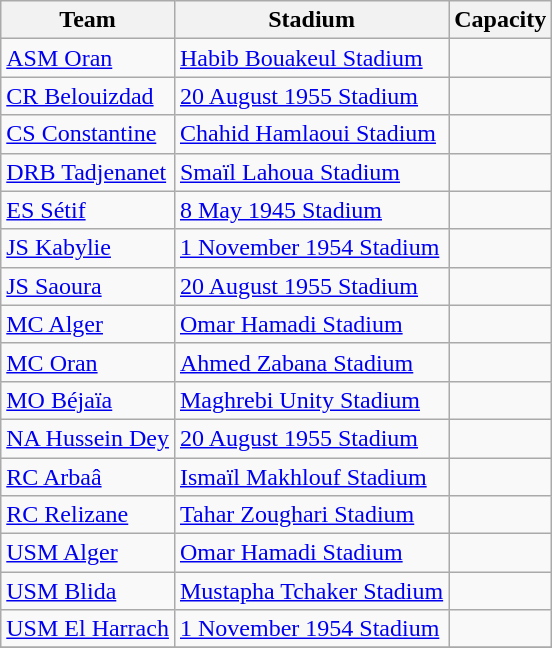<table class="wikitable sortable">
<tr>
<th>Team</th>
<th>Stadium</th>
<th>Capacity</th>
</tr>
<tr>
<td><a href='#'>ASM Oran</a></td>
<td><a href='#'>Habib Bouakeul Stadium</a></td>
<td style="text-align:center"></td>
</tr>
<tr>
<td><a href='#'>CR Belouizdad</a></td>
<td><a href='#'>20 August 1955 Stadium</a></td>
<td style="text-align:center"></td>
</tr>
<tr>
<td><a href='#'>CS Constantine</a></td>
<td><a href='#'>Chahid Hamlaoui Stadium</a></td>
<td style="text-align:center"></td>
</tr>
<tr>
<td><a href='#'>DRB Tadjenanet</a></td>
<td><a href='#'>Smaïl Lahoua Stadium</a></td>
<td style="text-align:center"></td>
</tr>
<tr>
<td><a href='#'>ES Sétif</a></td>
<td><a href='#'>8 May 1945 Stadium</a></td>
<td style="text-align:center"></td>
</tr>
<tr>
<td><a href='#'>JS Kabylie</a></td>
<td><a href='#'>1 November 1954 Stadium</a></td>
<td style="text-align:center"></td>
</tr>
<tr>
<td><a href='#'>JS Saoura</a></td>
<td><a href='#'>20 August 1955 Stadium</a></td>
<td style="text-align:center"></td>
</tr>
<tr>
<td><a href='#'>MC Alger</a></td>
<td><a href='#'>Omar Hamadi Stadium</a></td>
<td style="text-align:center"></td>
</tr>
<tr>
<td><a href='#'>MC Oran</a></td>
<td><a href='#'>Ahmed Zabana Stadium</a></td>
<td style="text-align:center"></td>
</tr>
<tr>
<td><a href='#'>MO Béjaïa</a></td>
<td><a href='#'>Maghrebi Unity Stadium</a></td>
<td style="text-align:center"></td>
</tr>
<tr>
<td><a href='#'>NA Hussein Dey</a></td>
<td><a href='#'>20 August 1955 Stadium</a></td>
<td style="text-align:center"></td>
</tr>
<tr>
<td><a href='#'>RC Arbaâ</a></td>
<td><a href='#'>Ismaïl Makhlouf Stadium</a></td>
<td style="text-align:center"></td>
</tr>
<tr>
<td><a href='#'>RC Relizane</a></td>
<td><a href='#'>Tahar Zoughari Stadium</a></td>
<td style="text-align:center"></td>
</tr>
<tr>
<td><a href='#'>USM Alger</a></td>
<td><a href='#'>Omar Hamadi Stadium</a></td>
<td style="text-align:center"></td>
</tr>
<tr>
<td><a href='#'>USM Blida</a></td>
<td><a href='#'>Mustapha Tchaker Stadium</a></td>
<td style="text-align:center"></td>
</tr>
<tr>
<td><a href='#'>USM El Harrach</a></td>
<td><a href='#'>1 November 1954 Stadium</a></td>
<td style="text-align:center"></td>
</tr>
<tr>
</tr>
</table>
